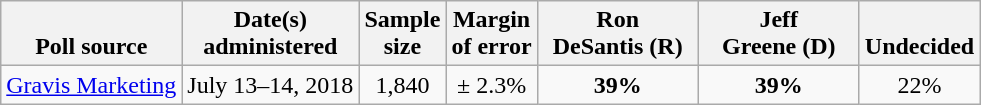<table class="wikitable">
<tr valign=bottom>
<th>Poll source</th>
<th>Date(s)<br>administered</th>
<th>Sample<br>size</th>
<th>Margin<br>of error</th>
<th style="width:100px;">Ron<br>DeSantis (R)</th>
<th style="width:100px;">Jeff<br>Greene (D)</th>
<th>Undecided</th>
</tr>
<tr>
<td><a href='#'>Gravis Marketing</a></td>
<td align=center>July 13–14, 2018</td>
<td align=center>1,840</td>
<td align=center>± 2.3%</td>
<td align=center><strong>39%</strong></td>
<td align=center><strong>39%</strong></td>
<td align=center>22%</td>
</tr>
</table>
